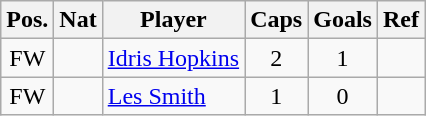<table style="text-align:center; border:1px #aaa solid;" class="wikitable">
<tr>
<th>Pos.</th>
<th>Nat</th>
<th>Player</th>
<th>Caps</th>
<th>Goals</th>
<th>Ref</th>
</tr>
<tr>
<td>FW</td>
<td></td>
<td style="text-align:left;"><a href='#'>Idris Hopkins</a></td>
<td>2</td>
<td>1</td>
<td></td>
</tr>
<tr>
<td>FW</td>
<td></td>
<td style="text-align:left;"><a href='#'>Les Smith</a></td>
<td>1</td>
<td>0</td>
<td></td>
</tr>
</table>
